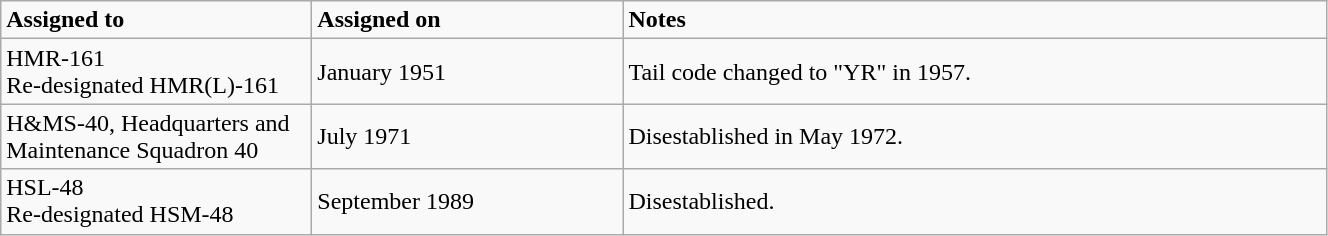<table class="wikitable" style="width: 70%;">
<tr>
<td style="width: 200px;"><strong>Assigned to</strong></td>
<td style="width: 200px;"><strong>Assigned on</strong></td>
<td><strong>Notes</strong></td>
</tr>
<tr>
<td>HMR-161<br>Re-designated HMR(L)-161</td>
<td>January 1951</td>
<td>Tail code changed to "YR" in 1957.</td>
</tr>
<tr>
<td>H&MS-40, Headquarters and Maintenance Squadron 40</td>
<td>July 1971</td>
<td>Disestablished in May 1972.</td>
</tr>
<tr>
<td>HSL-48<br>Re-designated HSM-48</td>
<td>September 1989</td>
<td>Disestablished.</td>
</tr>
</table>
